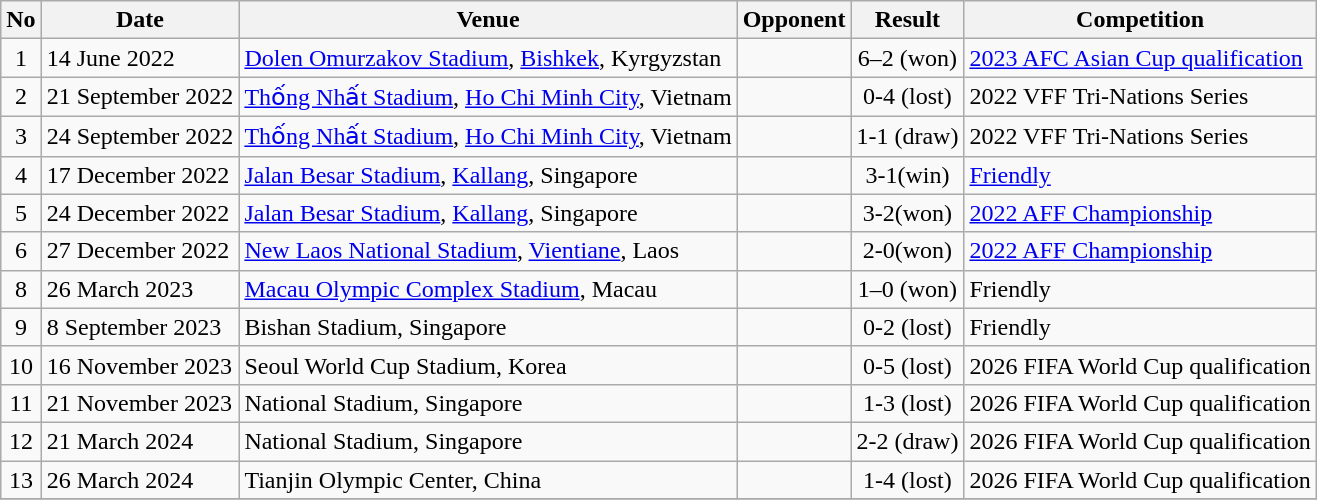<table class="wikitable">
<tr>
<th>No</th>
<th>Date</th>
<th>Venue</th>
<th>Opponent</th>
<th>Result</th>
<th>Competition</th>
</tr>
<tr>
<td align=center>1</td>
<td>14 June 2022</td>
<td><a href='#'>Dolen Omurzakov Stadium</a>, <a href='#'>Bishkek</a>, Kyrgyzstan</td>
<td></td>
<td align=center>6–2  (won)</td>
<td><a href='#'>2023 AFC Asian Cup qualification</a></td>
</tr>
<tr>
<td align=center>2</td>
<td>21 September 2022</td>
<td><a href='#'>Thống Nhất Stadium</a>, <a href='#'>Ho Chi Minh City</a>, Vietnam</td>
<td></td>
<td align=center>0-4  (lost)</td>
<td>2022 VFF Tri-Nations Series</td>
</tr>
<tr>
<td align=center>3</td>
<td>24 September 2022</td>
<td><a href='#'>Thống Nhất Stadium</a>, <a href='#'>Ho Chi Minh City</a>, Vietnam</td>
<td></td>
<td align=center>1-1  (draw)</td>
<td>2022 VFF Tri-Nations Series</td>
</tr>
<tr>
<td align=center>4</td>
<td>17 December 2022</td>
<td><a href='#'>Jalan Besar Stadium</a>, <a href='#'>Kallang</a>, Singapore</td>
<td></td>
<td align=center>3-1(win)</td>
<td><a href='#'>Friendly</a></td>
</tr>
<tr>
<td align=center>5</td>
<td>24 December 2022</td>
<td><a href='#'>Jalan Besar Stadium</a>, <a href='#'>Kallang</a>, Singapore</td>
<td></td>
<td align=center>3-2(won)</td>
<td><a href='#'>2022 AFF Championship</a></td>
</tr>
<tr>
<td align=center>6</td>
<td>27 December 2022</td>
<td><a href='#'>New Laos National Stadium</a>, <a href='#'>Vientiane</a>, Laos</td>
<td></td>
<td align=center>2-0(won)</td>
<td><a href='#'>2022 AFF Championship</a></td>
</tr>
<tr>
<td align=center>8</td>
<td>26 March 2023</td>
<td><a href='#'>Macau Olympic Complex Stadium</a>, Macau</td>
<td></td>
<td align=center>1–0 (won)</td>
<td>Friendly</td>
</tr>
<tr>
<td align=center>9</td>
<td>8 September 2023</td>
<td>Bishan Stadium, Singapore</td>
<td></td>
<td align=center>0-2 (lost)</td>
<td>Friendly</td>
</tr>
<tr>
<td align=center>10</td>
<td>16 November 2023</td>
<td>Seoul World Cup Stadium, Korea</td>
<td></td>
<td align=center>0-5 (lost)</td>
<td>2026 FIFA World Cup qualification</td>
</tr>
<tr>
<td align=center>11</td>
<td>21 November 2023</td>
<td>National Stadium, Singapore</td>
<td></td>
<td align=center>1-3 (lost)</td>
<td>2026 FIFA World Cup qualification</td>
</tr>
<tr>
<td align=center>12</td>
<td>21 March 2024</td>
<td>National Stadium, Singapore</td>
<td></td>
<td align=center>2-2 (draw)</td>
<td>2026 FIFA World Cup qualification</td>
</tr>
<tr>
<td align=center>13</td>
<td>26 March 2024</td>
<td>Tianjin Olympic Center, China</td>
<td></td>
<td align=center>1-4 (lost)</td>
<td>2026 FIFA World Cup qualification</td>
</tr>
<tr>
</tr>
</table>
